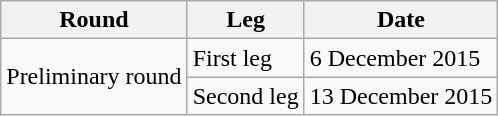<table class="wikitable">
<tr>
<th>Round</th>
<th>Leg</th>
<th>Date</th>
</tr>
<tr>
<td rowspan=2>Preliminary round</td>
<td>First leg</td>
<td>6 December 2015</td>
</tr>
<tr>
<td>Second leg</td>
<td>13 December 2015</td>
</tr>
</table>
